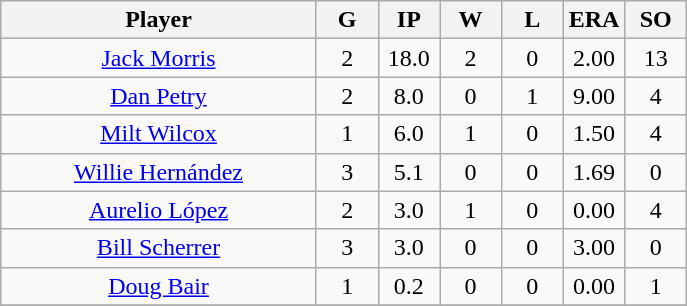<table class="wikitable sortable">
<tr>
<th bgcolor="#DDDDFF" width="46%">Player</th>
<th bgcolor="#DDDDFF" width="9%">G</th>
<th bgcolor="#DDDDFF" width="9%">IP</th>
<th bgcolor="#DDDDFF" width="9%">W</th>
<th bgcolor="#DDDDFF" width="9%">L</th>
<th bgcolor="#DDDDFF" width="9%">ERA</th>
<th bgcolor="#DDDDFF" width="9%">SO</th>
</tr>
<tr align="center">
<td><a href='#'>Jack Morris</a></td>
<td>2</td>
<td>18.0</td>
<td>2</td>
<td>0</td>
<td>2.00</td>
<td>13</td>
</tr>
<tr align="center">
<td><a href='#'>Dan Petry</a></td>
<td>2</td>
<td>8.0</td>
<td>0</td>
<td>1</td>
<td>9.00</td>
<td>4</td>
</tr>
<tr align="center">
<td><a href='#'>Milt Wilcox</a></td>
<td>1</td>
<td>6.0</td>
<td>1</td>
<td>0</td>
<td>1.50</td>
<td>4</td>
</tr>
<tr align="center">
<td><a href='#'>Willie Hernández</a></td>
<td>3</td>
<td>5.1</td>
<td>0</td>
<td>0</td>
<td>1.69</td>
<td>0</td>
</tr>
<tr align="center">
<td><a href='#'>Aurelio López</a></td>
<td>2</td>
<td>3.0</td>
<td>1</td>
<td>0</td>
<td>0.00</td>
<td>4</td>
</tr>
<tr align="center">
<td><a href='#'>Bill Scherrer</a></td>
<td>3</td>
<td>3.0</td>
<td>0</td>
<td>0</td>
<td>3.00</td>
<td>0</td>
</tr>
<tr align="center">
<td><a href='#'>Doug Bair</a></td>
<td>1</td>
<td>0.2</td>
<td>0</td>
<td>0</td>
<td>0.00</td>
<td>1</td>
</tr>
<tr>
</tr>
</table>
